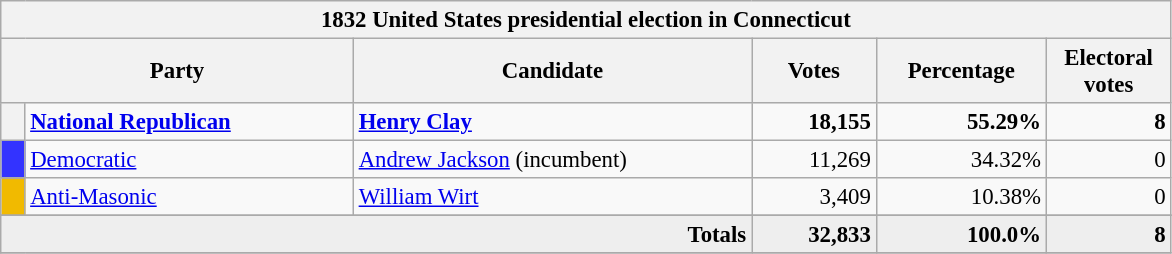<table class="wikitable" style="font-size: 95%;">
<tr>
<th colspan="6">1832 United States presidential election in Connecticut</th>
</tr>
<tr>
<th colspan="2" style="width: 15em">Party</th>
<th style="width: 17em">Candidate</th>
<th style="width: 5em">Votes</th>
<th style="width: 7em">Percentage</th>
<th style="width: 5em">Electoral votes</th>
</tr>
<tr>
<th></th>
<td style="width: 130px"><strong><a href='#'>National Republican</a></strong></td>
<td><strong><a href='#'>Henry Clay</a></strong></td>
<td align="right"><strong>18,155</strong></td>
<td align="right"><strong>55.29%</strong></td>
<td align="right"><strong>8</strong></td>
</tr>
<tr>
<th style="background-color:#3333FF; width: 3px"></th>
<td style="width: 130px"><a href='#'>Democratic</a></td>
<td><a href='#'>Andrew Jackson</a> (incumbent)</td>
<td align="right">11,269</td>
<td align="right">34.32%</td>
<td align="right">0</td>
</tr>
<tr>
<th style="background-color:#F1BA00; width: 3px"></th>
<td style="width: 130px"><a href='#'>Anti-Masonic</a></td>
<td><a href='#'>William Wirt</a></td>
<td align="right">3,409</td>
<td align="right">10.38%</td>
<td align="right">0</td>
</tr>
<tr>
</tr>
<tr bgcolor="#EEEEEE">
<td colspan="3" align="right"><strong>Totals</strong></td>
<td align="right"><strong>32,833</strong></td>
<td align="right"><strong>100.0%</strong></td>
<td align="right"><strong>8</strong></td>
</tr>
<tr>
</tr>
</table>
